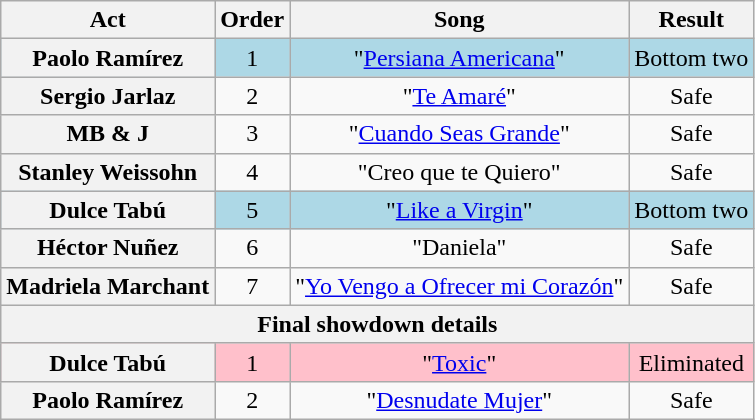<table class="wikitable plainrowheaders" style="text-align:center">
<tr>
<th>Act</th>
<th>Order</th>
<th>Song</th>
<th>Result</th>
</tr>
<tr bgcolor="lightblue">
<th>Paolo Ramírez</th>
<td>1</td>
<td>"<a href='#'>Persiana Americana</a>"</td>
<td>Bottom two</td>
</tr>
<tr>
<th>Sergio Jarlaz</th>
<td>2</td>
<td>"<a href='#'>Te Amaré</a>"</td>
<td>Safe</td>
</tr>
<tr>
<th>MB & J</th>
<td>3</td>
<td>"<a href='#'>Cuando Seas Grande</a>"</td>
<td>Safe</td>
</tr>
<tr>
<th>Stanley Weissohn</th>
<td>4</td>
<td>"Creo que te Quiero"</td>
<td>Safe</td>
</tr>
<tr bgcolor="lightblue">
<th>Dulce Tabú</th>
<td>5</td>
<td>"<a href='#'>Like a Virgin</a>"</td>
<td>Bottom two</td>
</tr>
<tr>
<th>Héctor Nuñez</th>
<td>6</td>
<td>"Daniela"</td>
<td>Safe</td>
</tr>
<tr>
<th>Madriela Marchant</th>
<td>7</td>
<td>"<a href='#'>Yo Vengo a Ofrecer mi Corazón</a>"</td>
<td>Safe</td>
</tr>
<tr>
<th colspan="6">Final showdown details</th>
</tr>
<tr bgcolor="pink">
<th>Dulce Tabú</th>
<td>1</td>
<td>"<a href='#'>Toxic</a>"</td>
<td>Eliminated</td>
</tr>
<tr>
<th>Paolo Ramírez</th>
<td>2</td>
<td>"<a href='#'>Desnudate Mujer</a>"</td>
<td>Safe</td>
</tr>
</table>
